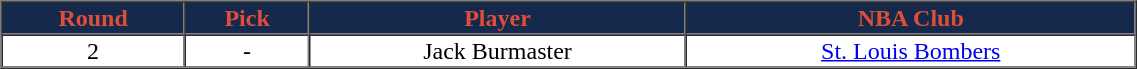<table cellpadding="1" border="1" cellspacing="0" width="60%" style="text-align:center;">
<tr style="background:#14294B; color:#DF4E38;">
<td><strong>Round</strong></td>
<td><strong>Pick</strong></td>
<td><strong>Player</strong></td>
<td><strong>NBA Club</strong></td>
</tr>
<tr align="center" bgcolor="">
<td>2</td>
<td>-</td>
<td>Jack Burmaster</td>
<td><a href='#'>St. Louis Bombers</a></td>
</tr>
<tr align="center" bgcolor="">
</tr>
</table>
